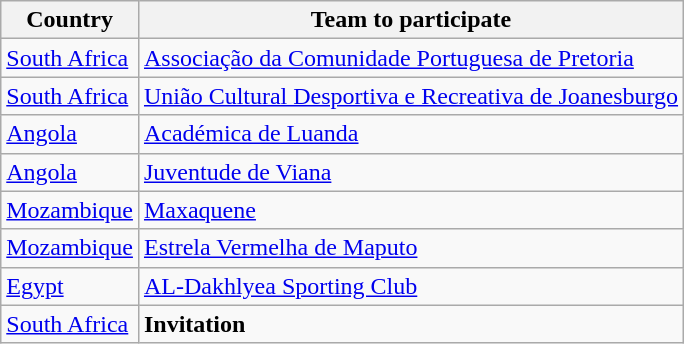<table class="wikitable">
<tr>
<th>Country</th>
<th>Team to participate</th>
</tr>
<tr>
<td> <a href='#'>South Africa</a></td>
<td><a href='#'>Associação da Comunidade Portuguesa de Pretoria</a></td>
</tr>
<tr>
<td> <a href='#'>South Africa</a></td>
<td><a href='#'>União Cultural Desportiva e Recreativa de Joanesburgo</a></td>
</tr>
<tr>
<td> <a href='#'>Angola</a></td>
<td><a href='#'>Académica de Luanda</a></td>
</tr>
<tr>
<td> <a href='#'>Angola</a></td>
<td><a href='#'>Juventude de Viana</a></td>
</tr>
<tr>
<td> <a href='#'>Mozambique</a></td>
<td><a href='#'>Maxaquene</a></td>
</tr>
<tr>
<td> <a href='#'>Mozambique</a></td>
<td><a href='#'>Estrela Vermelha de Maputo</a></td>
</tr>
<tr>
<td> <a href='#'>Egypt</a></td>
<td><a href='#'>AL-Dakhlyea Sporting Club</a></td>
</tr>
<tr>
<td> <a href='#'>South Africa</a></td>
<td><strong>Invitation</strong></td>
</tr>
</table>
